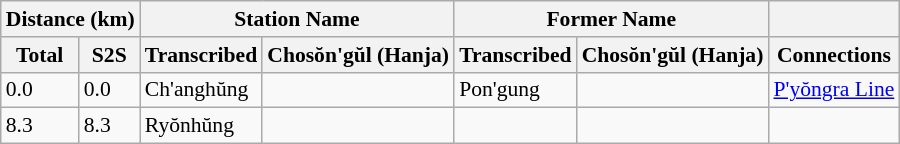<table class="wikitable" style="font-size:90%;">
<tr>
<th colspan="2">Distance (km)</th>
<th colspan="2">Station Name</th>
<th colspan="2">Former Name</th>
<th></th>
</tr>
<tr>
<th>Total</th>
<th>S2S</th>
<th>Transcribed</th>
<th>Chosŏn'gŭl (Hanja)</th>
<th>Transcribed</th>
<th>Chosŏn'gŭl (Hanja)</th>
<th>Connections</th>
</tr>
<tr>
<td>0.0</td>
<td>0.0</td>
<td>Ch'anghŭng</td>
<td></td>
<td>Pon'gung</td>
<td></td>
<td><a href='#'>P'yŏngra Line</a></td>
</tr>
<tr>
<td>8.3</td>
<td>8.3</td>
<td>Ryŏnhŭng</td>
<td></td>
<td></td>
<td></td>
<td></td>
</tr>
</table>
